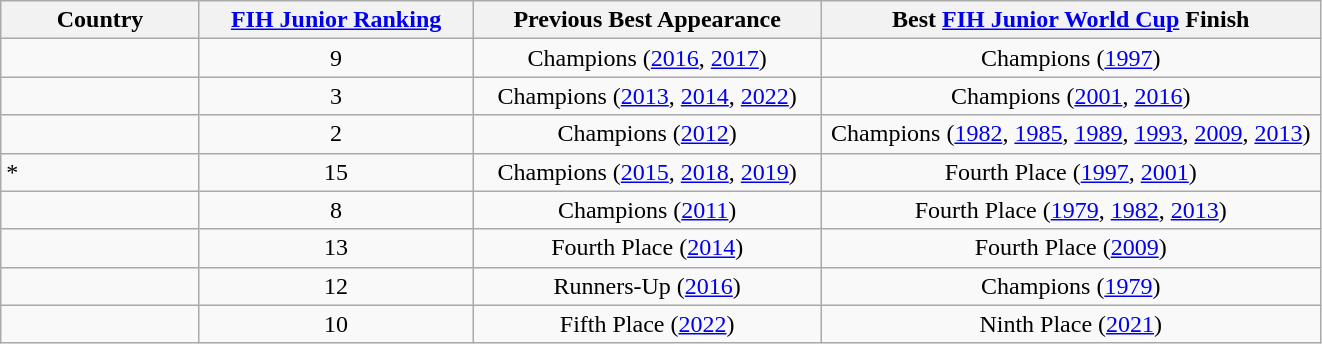<table class="wikitable">
<tr>
<th style="width:125px;">Country</th>
<th style="width:175px;"><a href='#'>FIH Junior Ranking</a></th>
<th style="width:225px;">Previous Best Appearance</th>
<th style="width:325px;">Best <a href='#'>FIH Junior World Cup</a> Finish</th>
</tr>
<tr style="text-align:center;">
<td style="text-align:left;"></td>
<td>9</td>
<td>Champions (<a href='#'>2016</a>, <a href='#'>2017</a>)</td>
<td>Champions (<a href='#'>1997</a>)</td>
</tr>
<tr style="text-align:center;">
<td style="text-align:left;"></td>
<td>3</td>
<td>Champions (<a href='#'>2013</a>, <a href='#'>2014</a>, <a href='#'>2022</a>)</td>
<td>Champions (<a href='#'>2001</a>, <a href='#'>2016</a>)</td>
</tr>
<tr style="text-align:center;">
<td style="text-align:left;"></td>
<td>2</td>
<td>Champions (<a href='#'>2012</a>)</td>
<td>Champions (<a href='#'>1982</a>, <a href='#'>1985</a>, <a href='#'>1989</a>, <a href='#'>1993</a>, <a href='#'>2009</a>, <a href='#'>2013</a>)</td>
</tr>
<tr style="text-align:center;">
<td style="text-align:left;">*</td>
<td>15</td>
<td>Champions (<a href='#'>2015</a>, <a href='#'>2018</a>, <a href='#'>2019</a>)</td>
<td>Fourth Place (<a href='#'>1997</a>, <a href='#'>2001</a>)</td>
</tr>
<tr style="text-align:center;">
<td style="text-align:left;"></td>
<td>8</td>
<td>Champions (<a href='#'>2011</a>)</td>
<td>Fourth Place (<a href='#'>1979</a>, <a href='#'>1982</a>, <a href='#'>2013</a>)</td>
</tr>
<tr style="text-align:center;">
<td style="text-align:left;"></td>
<td>13</td>
<td>Fourth Place (<a href='#'>2014</a>)</td>
<td>Fourth Place (<a href='#'>2009</a>)</td>
</tr>
<tr style="text-align:center;">
<td style="text-align:left;"></td>
<td>12</td>
<td>Runners-Up (<a href='#'>2016</a>)</td>
<td>Champions (<a href='#'>1979</a>)</td>
</tr>
<tr style="text-align:center;">
<td style="text-align:left;"></td>
<td>10</td>
<td>Fifth Place (<a href='#'>2022</a>)</td>
<td>Ninth Place (<a href='#'>2021</a>)</td>
</tr>
</table>
